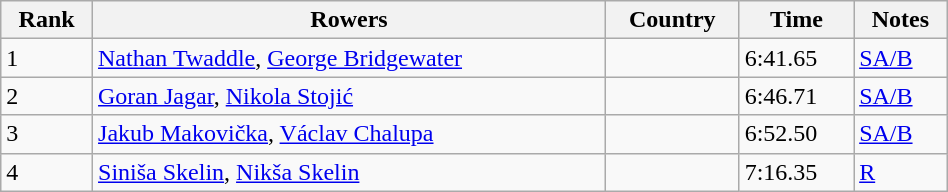<table class="wikitable sortable" width=50%>
<tr>
<th>Rank</th>
<th>Rowers</th>
<th>Country</th>
<th>Time</th>
<th>Notes</th>
</tr>
<tr>
<td>1</td>
<td><a href='#'>Nathan Twaddle</a>, <a href='#'>George Bridgewater</a></td>
<td></td>
<td>6:41.65</td>
<td><a href='#'>SA/B</a></td>
</tr>
<tr>
<td>2</td>
<td><a href='#'>Goran Jagar</a>, <a href='#'>Nikola Stojić</a></td>
<td></td>
<td>6:46.71</td>
<td><a href='#'>SA/B</a></td>
</tr>
<tr>
<td>3</td>
<td><a href='#'>Jakub Makovička</a>, <a href='#'>Václav Chalupa</a></td>
<td></td>
<td>6:52.50</td>
<td><a href='#'>SA/B</a></td>
</tr>
<tr>
<td>4</td>
<td><a href='#'>Siniša Skelin</a>, <a href='#'>Nikša Skelin</a></td>
<td></td>
<td>7:16.35</td>
<td><a href='#'>R</a></td>
</tr>
</table>
